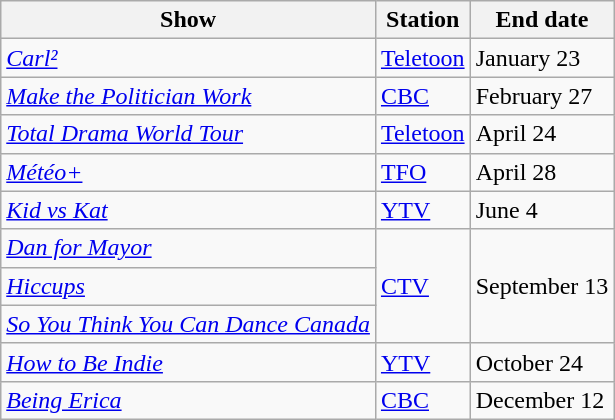<table class="wikitable">
<tr>
<th>Show</th>
<th>Station</th>
<th>End date</th>
</tr>
<tr>
<td><em><a href='#'>Carl²</a></em></td>
<td><a href='#'>Teletoon</a></td>
<td>January 23</td>
</tr>
<tr>
<td><em><a href='#'>Make the Politician Work</a></em></td>
<td><a href='#'>CBC</a></td>
<td>February 27</td>
</tr>
<tr>
<td><em><a href='#'>Total Drama World Tour</a></em></td>
<td><a href='#'>Teletoon</a></td>
<td>April 24</td>
</tr>
<tr>
<td><em><a href='#'>Météo+</a></em></td>
<td><a href='#'>TFO</a></td>
<td>April 28</td>
</tr>
<tr>
<td><em><a href='#'>Kid vs Kat</a></em></td>
<td><a href='#'>YTV</a></td>
<td>June 4</td>
</tr>
<tr>
<td><em><a href='#'>Dan for Mayor</a></em></td>
<td rowspan="3"><a href='#'>CTV</a></td>
<td rowspan="3">September 13</td>
</tr>
<tr>
<td><em><a href='#'>Hiccups</a></em></td>
</tr>
<tr>
<td><em><a href='#'>So You Think You Can Dance Canada</a></em></td>
</tr>
<tr>
<td><em><a href='#'>How to Be Indie</a></em></td>
<td><a href='#'>YTV</a></td>
<td>October 24</td>
</tr>
<tr>
<td><em><a href='#'>Being Erica</a></em></td>
<td><a href='#'>CBC</a></td>
<td>December 12</td>
</tr>
</table>
